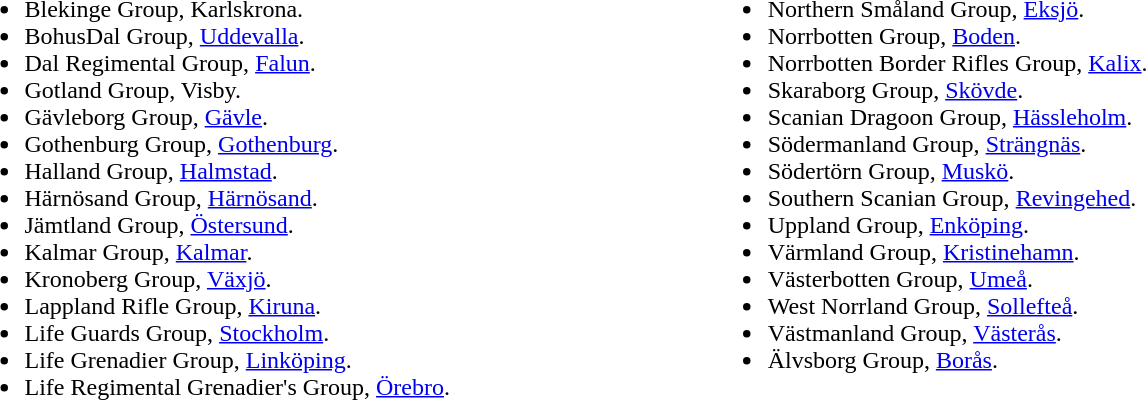<table>
<tr>
<td width="33%" valign="top"><br><ul><li>Blekinge Group, Karlskrona.</li><li>BohusDal Group, <a href='#'>Uddevalla</a>.</li><li>Dal Regimental Group, <a href='#'>Falun</a>.</li><li>Gotland Group, Visby.</li><li>Gävleborg Group, <a href='#'>Gävle</a>.</li><li>Gothenburg Group, <a href='#'>Gothenburg</a>.</li><li>Halland Group, <a href='#'>Halmstad</a>.</li><li>Härnösand Group, <a href='#'>Härnösand</a>.</li><li>Jämtland Group, <a href='#'>Östersund</a>.</li><li>Kalmar Group, <a href='#'>Kalmar</a>.</li><li>Kronoberg Group, <a href='#'>Växjö</a>.</li><li>Lappland Rifle Group, <a href='#'>Kiruna</a>.</li><li>Life Guards Group, <a href='#'>Stockholm</a>.</li><li>Life Grenadier Group, <a href='#'>Linköping</a>.</li><li>Life Regimental Grenadier's Group, <a href='#'>Örebro</a>.</li></ul></td>
<td width="33%" valign="top"><br><ul><li>Northern Småland Group, <a href='#'>Eksjö</a>.</li><li>Norrbotten Group, <a href='#'>Boden</a>.</li><li>Norrbotten Border Rifles Group, <a href='#'>Kalix</a>.</li><li>Skaraborg Group, <a href='#'>Skövde</a>.</li><li>Scanian Dragoon Group, <a href='#'>Hässleholm</a>.</li><li>Södermanland Group, <a href='#'>Strängnäs</a>.</li><li>Södertörn Group, <a href='#'>Muskö</a>.</li><li>Southern Scanian Group, <a href='#'>Revingehed</a>.</li><li>Uppland Group, <a href='#'>Enköping</a>.</li><li>Värmland Group, <a href='#'>Kristinehamn</a>.</li><li>Västerbotten Group, <a href='#'>Umeå</a>.</li><li>West Norrland Group, <a href='#'>Sollefteå</a>.</li><li>Västmanland Group, <a href='#'>Västerås</a>.</li><li>Älvsborg Group, <a href='#'>Borås</a>.</li></ul></td>
</tr>
</table>
